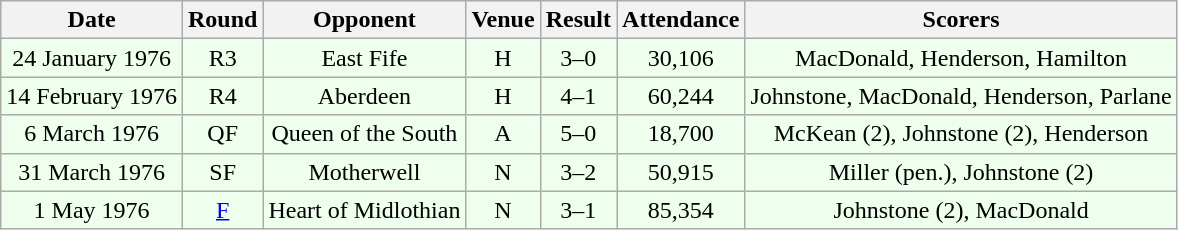<table class="wikitable sortable" style="text-align:center;">
<tr>
<th>Date</th>
<th>Round</th>
<th>Opponent</th>
<th>Venue</th>
<th>Result</th>
<th>Attendance</th>
<th>Scorers</th>
</tr>
<tr style="background:#efe;">
<td>24 January 1976</td>
<td>R3</td>
<td>East Fife</td>
<td>H</td>
<td>3–0</td>
<td>30,106</td>
<td>MacDonald, Henderson, Hamilton</td>
</tr>
<tr style="background:#efe;">
<td>14 February 1976</td>
<td>R4</td>
<td>Aberdeen</td>
<td>H</td>
<td>4–1</td>
<td>60,244</td>
<td>Johnstone, MacDonald, Henderson, Parlane</td>
</tr>
<tr style="background:#efe;">
<td>6 March 1976</td>
<td>QF</td>
<td>Queen of the South</td>
<td>A</td>
<td>5–0</td>
<td>18,700</td>
<td>McKean (2), Johnstone (2), Henderson</td>
</tr>
<tr style="background:#efe;">
<td>31 March 1976</td>
<td>SF</td>
<td>Motherwell</td>
<td>N</td>
<td>3–2</td>
<td>50,915</td>
<td>Miller (pen.), Johnstone (2)</td>
</tr>
<tr style="background:#efe;">
<td>1 May 1976</td>
<td><a href='#'>F</a></td>
<td>Heart of Midlothian</td>
<td>N</td>
<td>3–1</td>
<td>85,354</td>
<td>Johnstone (2), MacDonald</td>
</tr>
</table>
